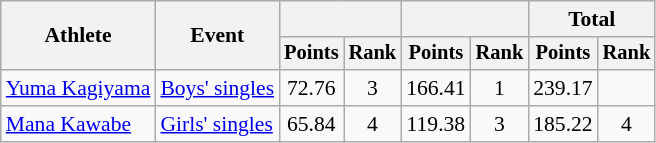<table class="wikitable" style="font-size:90%">
<tr>
<th rowspan="2">Athlete</th>
<th rowspan="2">Event</th>
<th colspan="2"></th>
<th colspan="2"></th>
<th colspan="2">Total</th>
</tr>
<tr style="font-size:95%">
<th>Points</th>
<th>Rank</th>
<th>Points</th>
<th>Rank</th>
<th>Points</th>
<th>Rank</th>
</tr>
<tr align=center>
<td align=left><a href='#'>Yuma Kagiyama</a></td>
<td align=left><a href='#'>Boys' singles</a></td>
<td>72.76</td>
<td>3</td>
<td>166.41</td>
<td>1</td>
<td>239.17</td>
<td></td>
</tr>
<tr align=center>
<td align=left><a href='#'>Mana Kawabe</a></td>
<td align=left><a href='#'>Girls' singles</a></td>
<td>65.84</td>
<td>4</td>
<td>119.38</td>
<td>3</td>
<td>185.22</td>
<td>4</td>
</tr>
</table>
